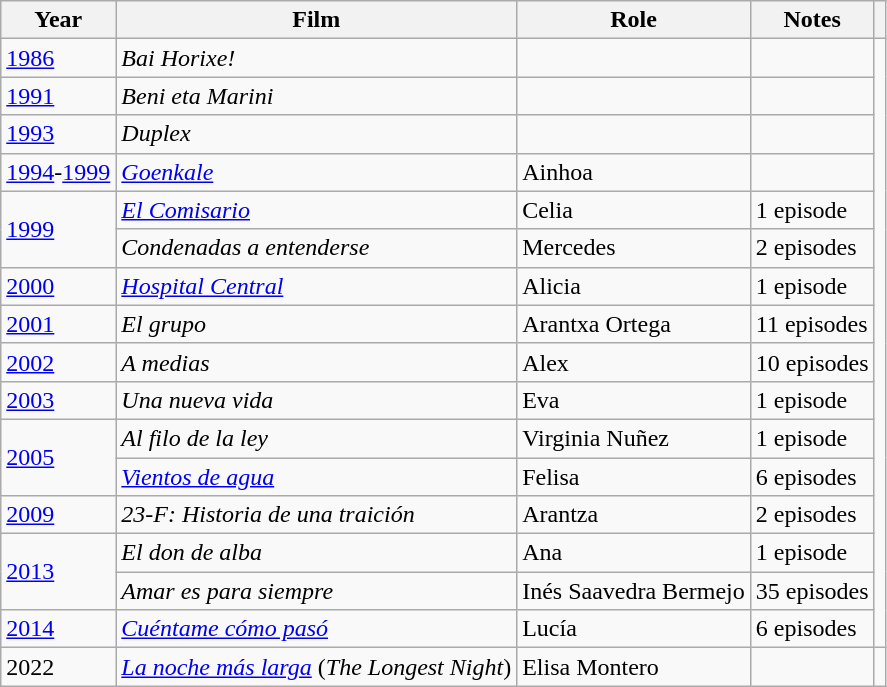<table class="wikitable">
<tr>
<th>Year</th>
<th>Film</th>
<th>Role</th>
<th>Notes</th>
<th></th>
</tr>
<tr>
<td><a href='#'>1986</a></td>
<td><em>Bai Horixe!</em></td>
<td></td>
<td></td>
</tr>
<tr>
<td><a href='#'>1991</a></td>
<td><em>Beni eta Marini</em></td>
<td></td>
<td></td>
</tr>
<tr>
<td><a href='#'>1993</a></td>
<td><em>Duplex</em></td>
<td></td>
<td></td>
</tr>
<tr>
<td><a href='#'>1994</a>-<a href='#'>1999</a></td>
<td><em><a href='#'>Goenkale</a></em></td>
<td>Ainhoa</td>
<td></td>
</tr>
<tr>
<td rowspan= 2><a href='#'>1999</a></td>
<td><em><a href='#'>El Comisario</a></em></td>
<td>Celia</td>
<td>1 episode</td>
</tr>
<tr>
<td><em>Condenadas a entenderse</em></td>
<td>Mercedes</td>
<td>2 episodes</td>
</tr>
<tr>
<td><a href='#'>2000</a></td>
<td><em><a href='#'>Hospital Central</a></em></td>
<td>Alicia</td>
<td>1 episode</td>
</tr>
<tr>
<td><a href='#'>2001</a></td>
<td><em>El grupo</em></td>
<td>Arantxa Ortega</td>
<td>11 episodes</td>
</tr>
<tr>
<td><a href='#'>2002</a></td>
<td><em>A medias</em></td>
<td>Alex</td>
<td>10 episodes</td>
</tr>
<tr>
<td><a href='#'>2003</a></td>
<td><em>Una nueva vida</em></td>
<td>Eva</td>
<td>1 episode</td>
</tr>
<tr>
<td rowspan=2><a href='#'>2005</a></td>
<td><em>Al filo de la ley</em></td>
<td>Virginia Nuñez</td>
<td>1 episode</td>
</tr>
<tr>
<td><em><a href='#'>Vientos de agua</a></em></td>
<td>Felisa</td>
<td>6 episodes</td>
</tr>
<tr>
<td><a href='#'>2009</a></td>
<td><em>23-F: Historia de una traición</em></td>
<td>Arantza</td>
<td>2 episodes</td>
</tr>
<tr>
<td rowspan=2><a href='#'>2013</a></td>
<td><em>El don de alba</em></td>
<td>Ana</td>
<td>1 episode</td>
</tr>
<tr>
<td><em>Amar es para siempre</em></td>
<td>Inés Saavedra Bermejo</td>
<td>35 episodes</td>
</tr>
<tr>
<td><a href='#'>2014</a></td>
<td><em><a href='#'>Cuéntame cómo pasó</a></em></td>
<td>Lucía</td>
<td>6 episodes</td>
</tr>
<tr>
<td>2022</td>
<td><em><a href='#'>La noche más larga</a></em> (<em>The Longest Night</em>)</td>
<td>Elisa Montero</td>
<td></td>
<td align = "center"></td>
</tr>
</table>
